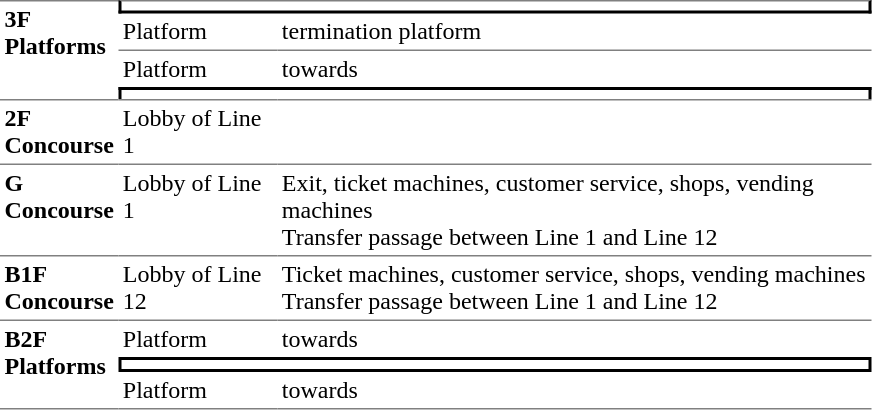<table table border=0 cellspacing=0 cellpadding=3>
<tr>
<td style="border-top:solid 1px gray;" rowspan=4 valign=top><strong>3F<br> Platforms</strong></td>
<td style="border-right:solid 2px black;border-left:solid 2px black;border-top:solid 1px gray;border-bottom:solid 2px black;text-align:center;" colspan=2></td>
</tr>
<tr>
<td style="border-bottom:solid 1px gray;">Platform</td>
<td style="border-bottom:solid 1px gray;">  termination platform</td>
</tr>
<tr>
<td>Platform</td>
<td>  towards   </td>
</tr>
<tr>
<td style="border-right:solid 2px black;border-left:solid 2px black;border-bottom:solid 0px gray;border-top:solid 2px black;text-align:center;" colspan=2></td>
</tr>
<tr>
<td style="border-bottom:solid 1px gray; border-top:solid 1px gray;" valign=top width=50><strong>2F<br>Concourse</strong></td>
<td style="border-bottom:solid 1px gray; border-top:solid 1px gray;" valign=top width=100>Lobby of Line 1</td>
<td style="border-bottom:solid 1px gray; border-top:solid 1px gray;" valign=top width=390></td>
</tr>
<tr>
<td style="border-bottom:solid 1px gray;" width=50 valign=top><strong>G<br>Concourse</strong></td>
<td style="border-bottom:solid 1px gray;" width=100 valign=top>Lobby of Line 1</td>
<td style="border-bottom:solid 1px gray;" width=390 valign=top>Exit, ticket machines, customer service, shops, vending machines<br>Transfer passage between Line 1 and Line 12</td>
</tr>
<tr>
<td style="border-bottom:solid 1px gray;" valign=top width=50><strong>B1F<br>Concourse</strong></td>
<td style="border-bottom:solid 1px gray;" valign=top width=100>Lobby of Line 12</td>
<td style="border-bottom:solid 1px gray;" valign=top width=390>Ticket machines, customer service, shops, vending machines<br>Transfer passage between Line 1 and Line 12</td>
</tr>
<tr>
<td style="border-bottom:solid 1px gray;" valign=top width=50;" rowspan=3 valign=top><strong>B2F<br> Platforms</strong></td>
<td>Platform</td>
<td>  towards  </td>
</tr>
<tr>
<td style="border-right:solid 2px black;border-left:solid 2px black;border-top:solid 2px black;border-bottom:solid 2px black;text-align:center;" colspan=2></td>
</tr>
<tr>
<td style="border-bottom:solid 1px gray" valign=top>Platform</td>
<td style="border-bottom:solid 1px gray" valign=top>  towards   </td>
</tr>
</table>
